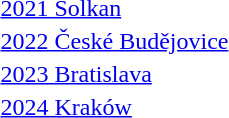<table>
<tr>
<td><a href='#'>2021 Solkan</a></td>
<td></td>
<td></td>
<td></td>
</tr>
<tr>
<td><a href='#'>2022 České Budějovice</a></td>
<td></td>
<td></td>
<td></td>
</tr>
<tr>
<td><a href='#'>2023 Bratislava</a></td>
<td></td>
<td></td>
<td></td>
</tr>
<tr>
<td><a href='#'>2024 Kraków</a></td>
<td></td>
<td></td>
<td></td>
</tr>
</table>
